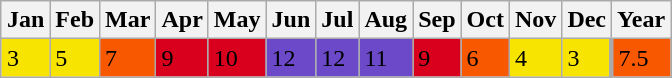<table class="wikitable" style="margin:1em auto;">
<tr>
<th>Jan</th>
<th>Feb</th>
<th>Mar</th>
<th>Apr</th>
<th>May</th>
<th>Jun</th>
<th>Jul</th>
<th>Aug</th>
<th>Sep</th>
<th>Oct</th>
<th>Nov</th>
<th>Dec</th>
<th>Year</th>
</tr>
<tr>
<td style="background:#f7e400;color:#000000;">3</td>
<td style="background:#f7e400;color:#000000;">5</td>
<td style="background:#f85900;color:#000000;">7</td>
<td style="background:#d8001d;color:#000000;">9</td>
<td style="background:#d8001d;color:#000000;">10</td>
<td style="background:#6b49c8;color:#000000;">12</td>
<td style="background:#6b49c8;color:#000000;">12</td>
<td style="background:#6b49c8;color:#000000;">11</td>
<td style="background:#d8001d;color:#000000;">9</td>
<td style="background:#f85900;color:#000000;">6</td>
<td style="background:#f7e400;color:#000000;">4</td>
<td style="background:#f7e400;color:#000000;">3</td>
<td style="background:#f85900;color:#000000;border-left-width:medium">7.5</td>
</tr>
</table>
